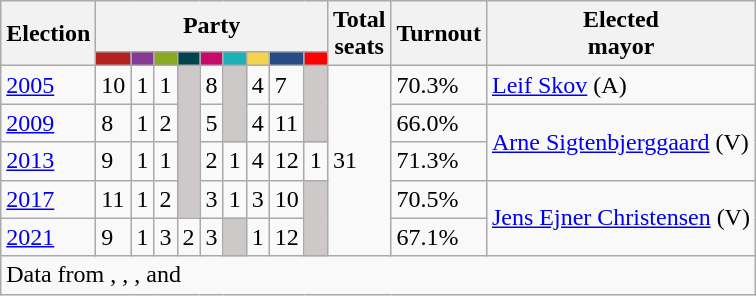<table class="wikitable">
<tr>
<th rowspan="2">Election</th>
<th colspan="9">Party</th>
<th rowspan="2">Total<br>seats</th>
<th rowspan="2">Turnout</th>
<th rowspan="2">Elected<br>mayor</th>
</tr>
<tr>
<td style="background:#B5211D;"><strong><a href='#'></a></strong></td>
<td style="background:#843A93;"><strong><a href='#'></a></strong></td>
<td style="background:#89A920;"><strong><a href='#'></a></strong></td>
<td style="background:#004450;"><strong><a href='#'></a></strong></td>
<td style="background:#C9096C;"><strong><a href='#'></a></strong></td>
<td style="background:#1CB1B7;"><strong><a href='#'></a></strong></td>
<td style="background:#F4D44D;"><strong><a href='#'></a></strong></td>
<td style="background:#254C85;"><strong><a href='#'></a></strong></td>
<td style="background:#FF0000;"><strong><a href='#'></a></strong></td>
</tr>
<tr>
<td><a href='#'>2005</a></td>
<td>10</td>
<td>1</td>
<td>1</td>
<td style="background:#CDC9C9;" rowspan="4"></td>
<td>8</td>
<td style="background:#CDC9C9;" rowspan="2"></td>
<td>4</td>
<td>7</td>
<td style="background:#CDC9C9;" rowspan="2"></td>
<td rowspan="5">31</td>
<td>70.3%</td>
<td><a href='#'>Leif Skov</a> (A)</td>
</tr>
<tr>
<td><a href='#'>2009</a></td>
<td>8</td>
<td>1</td>
<td>2</td>
<td>5</td>
<td>4</td>
<td>11</td>
<td>66.0%</td>
<td rowspan="2"><a href='#'>Arne Sigtenbjerggaard</a> (V)</td>
</tr>
<tr>
<td><a href='#'>2013</a></td>
<td>9</td>
<td>1</td>
<td>1</td>
<td>2</td>
<td>1</td>
<td>4</td>
<td>12</td>
<td>1</td>
<td>71.3%</td>
</tr>
<tr>
<td><a href='#'>2017</a></td>
<td>11</td>
<td>1</td>
<td>2</td>
<td>3</td>
<td>1</td>
<td>3</td>
<td>10</td>
<td style="background:#CDC9C9;" rowspan="2"></td>
<td>70.5%</td>
<td rowspan="2"><a href='#'>Jens Ejner Christensen</a> (V)</td>
</tr>
<tr>
<td><a href='#'>2021</a></td>
<td>9</td>
<td>1</td>
<td>3</td>
<td>2</td>
<td>3</td>
<td style="background:#CDC9C9;"></td>
<td>1</td>
<td>12</td>
<td>67.1%</td>
</tr>
<tr>
<td colspan="15">Data from , , ,  and </td>
</tr>
</table>
